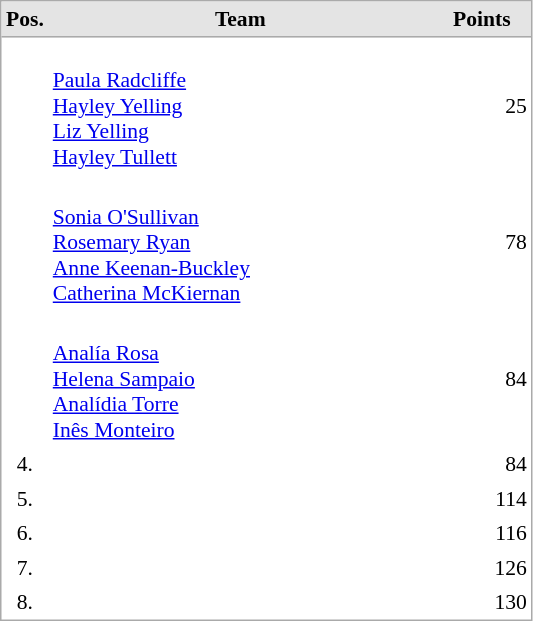<table cellspacing="0" cellpadding="3" style="border:1px solid #AAAAAA;font-size:90%">
<tr bgcolor="#E4E4E4">
<th style="border-bottom:1px solid #AAAAAA" width=10>Pos.</th>
<th style="border-bottom:1px solid #AAAAAA" width=250>Team</th>
<th style="border-bottom:1px solid #AAAAAA" width=60>Points</th>
</tr>
<tr align="center">
<td align="center" valign="top"></td>
<td align="left"> <br> <a href='#'>Paula Radcliffe</a> <br> <a href='#'>Hayley Yelling</a> <br> <a href='#'>Liz Yelling</a> <br> <a href='#'>Hayley Tullett</a> <br></td>
<td align="right">25</td>
</tr>
<tr align="center">
<td align="center" valign="top"></td>
<td align="left"> <br> <a href='#'>Sonia O'Sullivan</a> <br> <a href='#'>Rosemary Ryan</a> <br> <a href='#'>Anne Keenan-Buckley</a> <br> <a href='#'>Catherina McKiernan</a> <br></td>
<td align="right">78</td>
</tr>
<tr align="center">
<td align="center" valign="top"></td>
<td align="left"> <br> <a href='#'>Analía Rosa</a> <br> <a href='#'>Helena Sampaio</a> <br> <a href='#'>Analídia Torre</a> <br> <a href='#'>Inês Monteiro</a> <br></td>
<td align="right">84</td>
</tr>
<tr align="center">
<td align="center" valign="top">4.</td>
<td align="left"></td>
<td align="right">84</td>
</tr>
<tr align="center">
<td align="center" valign="top">5.</td>
<td align="left"></td>
<td align="right">114</td>
</tr>
<tr align="center">
<td align="center" valign="top">6.</td>
<td align="left"></td>
<td align="right">116</td>
</tr>
<tr align="center">
<td align="center" valign="top">7.</td>
<td align="left"></td>
<td align="right">126</td>
</tr>
<tr align="center">
<td align="center" valign="top">8.</td>
<td align="left"></td>
<td align="right">130</td>
</tr>
</table>
